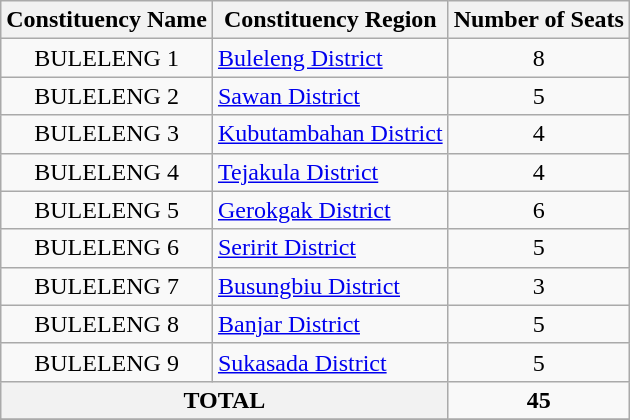<table class="wikitable">
<tr>
<th>Constituency Name</th>
<th>Constituency Region</th>
<th>Number of Seats</th>
</tr>
<tr>
<td align=center>BULELENG 1</td>
<td><a href='#'>Buleleng District</a></td>
<td align=center>8</td>
</tr>
<tr>
<td align=center>BULELENG 2</td>
<td><a href='#'>Sawan District</a></td>
<td align=center>5</td>
</tr>
<tr>
<td align=center>BULELENG 3</td>
<td><a href='#'>Kubutambahan District</a></td>
<td align=center>4</td>
</tr>
<tr>
<td align=center>BULELENG 4</td>
<td><a href='#'>Tejakula District</a></td>
<td align=center>4</td>
</tr>
<tr>
<td align=center>BULELENG 5</td>
<td><a href='#'>Gerokgak District</a></td>
<td align=center>6</td>
</tr>
<tr>
<td align=center>BULELENG 6</td>
<td><a href='#'>Seririt District</a></td>
<td align=center>5</td>
</tr>
<tr>
<td align=center>BULELENG 7</td>
<td><a href='#'>Busungbiu District</a></td>
<td align=center>3</td>
</tr>
<tr>
<td align=center>BULELENG 8</td>
<td><a href='#'>Banjar District</a></td>
<td align=center>5</td>
</tr>
<tr>
<td align=center>BULELENG 9</td>
<td><a href='#'>Sukasada District</a></td>
<td align=center>5</td>
</tr>
<tr>
<th colspan=2>TOTAL</th>
<td align=center><strong>45</strong></td>
</tr>
<tr>
</tr>
</table>
